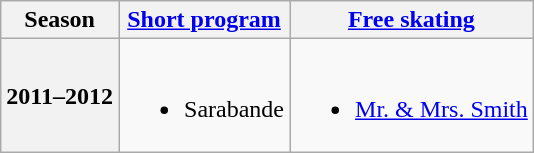<table class="wikitable" style="text-align:center">
<tr>
<th>Season</th>
<th><a href='#'>Short program</a></th>
<th><a href='#'>Free skating</a></th>
</tr>
<tr>
<th>2011–2012 <br> </th>
<td><br><ul><li>Sarabande <br></li></ul></td>
<td><br><ul><li><a href='#'>Mr. & Mrs. Smith</a> <br></li></ul></td>
</tr>
</table>
